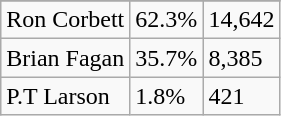<table class="wikitable">
<tr>
</tr>
<tr Cedar Rapids Mayoral election 2009>
<td>Ron Corbett</td>
<td>62.3%</td>
<td>14,642</td>
</tr>
<tr>
<td>Brian Fagan</td>
<td>35.7%</td>
<td>8,385</td>
</tr>
<tr>
<td>P.T Larson</td>
<td>1.8%</td>
<td>421</td>
</tr>
</table>
